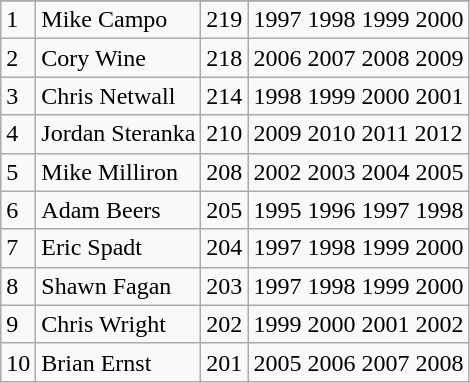<table class="wikitable">
<tr>
</tr>
<tr>
<td>1</td>
<td>Mike Campo</td>
<td>219</td>
<td>1997 1998 1999 2000</td>
</tr>
<tr>
<td>2</td>
<td>Cory Wine</td>
<td>218</td>
<td>2006 2007 2008 2009</td>
</tr>
<tr>
<td>3</td>
<td>Chris Netwall</td>
<td>214</td>
<td>1998 1999 2000 2001</td>
</tr>
<tr>
<td>4</td>
<td>Jordan Steranka</td>
<td>210</td>
<td>2009 2010 2011 2012</td>
</tr>
<tr>
<td>5</td>
<td>Mike Milliron</td>
<td>208</td>
<td>2002 2003 2004 2005</td>
</tr>
<tr>
<td>6</td>
<td>Adam Beers</td>
<td>205</td>
<td>1995 1996 1997 1998</td>
</tr>
<tr>
<td>7</td>
<td>Eric Spadt</td>
<td>204</td>
<td>1997 1998 1999 2000</td>
</tr>
<tr>
<td>8</td>
<td>Shawn Fagan</td>
<td>203</td>
<td>1997 1998 1999 2000</td>
</tr>
<tr>
<td>9</td>
<td>Chris Wright</td>
<td>202</td>
<td>1999 2000 2001 2002</td>
</tr>
<tr>
<td>10</td>
<td>Brian Ernst</td>
<td>201</td>
<td>2005 2006 2007 2008</td>
</tr>
</table>
